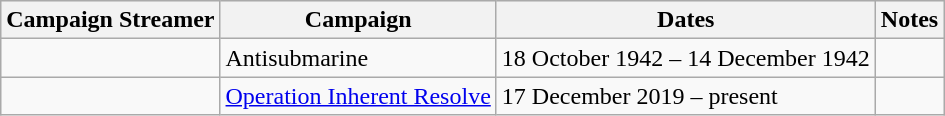<table class="wikitable">
<tr style="background:#efefef;">
<th>Campaign Streamer</th>
<th>Campaign</th>
<th>Dates</th>
<th>Notes</th>
</tr>
<tr>
<td></td>
<td>Antisubmarine</td>
<td>18 October 1942 – 14 December 1942</td>
<td></td>
</tr>
<tr>
<td></td>
<td><a href='#'>Operation Inherent Resolve</a></td>
<td>17 December 2019 – present</td>
<td></td>
</tr>
</table>
